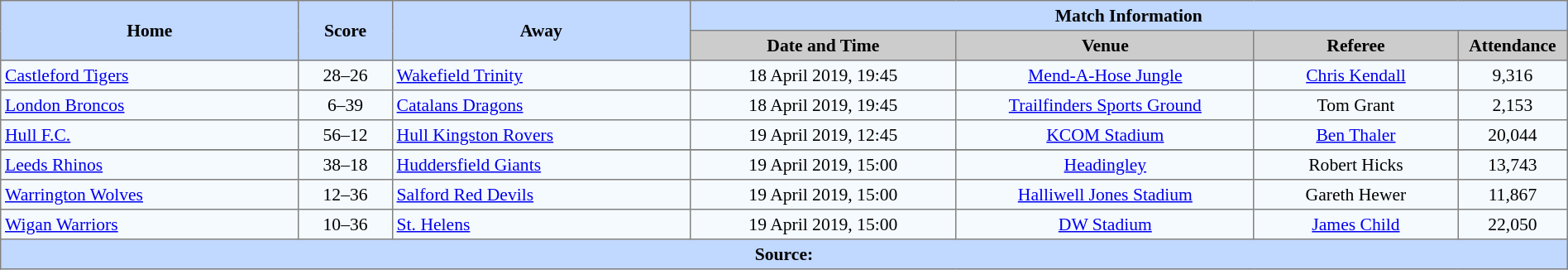<table border=1 style="border-collapse:collapse; font-size:90%; text-align:center;" cellpadding=3 cellspacing=0 width=100%>
<tr bgcolor=#C1D8FF>
<th rowspan=2 width=19%>Home</th>
<th rowspan=2 width=6%>Score</th>
<th rowspan=2 width=19%>Away</th>
<th colspan=4>Match Information</th>
</tr>
<tr bgcolor=#CCCCCC>
<th width=17%>Date and Time</th>
<th width=19%>Venue</th>
<th width=13%>Referee</th>
<th width=7%>Attendance</th>
</tr>
<tr bgcolor=#F5FAFF>
<td align=left> <a href='#'>Castleford Tigers</a></td>
<td>28–26</td>
<td align=left> <a href='#'>Wakefield Trinity</a></td>
<td>18 April 2019, 19:45</td>
<td><a href='#'>Mend-A-Hose Jungle</a></td>
<td><a href='#'>Chris Kendall</a></td>
<td>9,316</td>
</tr>
<tr bgcolor=#F5FAFF>
<td align=left> <a href='#'>London Broncos</a></td>
<td>6–39</td>
<td align=left> <a href='#'>Catalans Dragons</a></td>
<td>18 April 2019, 19:45</td>
<td><a href='#'>Trailfinders Sports Ground</a></td>
<td>Tom Grant</td>
<td>2,153</td>
</tr>
<tr bgcolor=#F5FAFF>
<td align=left> <a href='#'>Hull F.C.</a></td>
<td>56–12</td>
<td align=left> <a href='#'>Hull Kingston Rovers</a></td>
<td>19 April 2019, 12:45</td>
<td><a href='#'>KCOM Stadium</a></td>
<td><a href='#'>Ben Thaler</a></td>
<td>20,044</td>
</tr>
<tr bgcolor=#F5FAFF>
</tr>
<tr bgcolor=#F5FAFF>
<td align=left> <a href='#'>Leeds Rhinos</a></td>
<td>38–18</td>
<td align=left> <a href='#'>Huddersfield Giants</a></td>
<td>19 April 2019, 15:00</td>
<td><a href='#'>Headingley</a></td>
<td>Robert Hicks</td>
<td>13,743</td>
</tr>
<tr bgcolor=#F5FAFF>
<td align=left> <a href='#'>Warrington Wolves</a></td>
<td>12–36</td>
<td align=left> <a href='#'>Salford Red Devils</a></td>
<td>19 April 2019, 15:00</td>
<td><a href='#'>Halliwell Jones Stadium</a></td>
<td>Gareth Hewer</td>
<td>11,867</td>
</tr>
<tr bgcolor=#F5FAFF>
<td align=left> <a href='#'>Wigan Warriors</a></td>
<td>10–36</td>
<td align=left> <a href='#'>St. Helens</a></td>
<td>19 April 2019, 15:00</td>
<td><a href='#'>DW Stadium</a></td>
<td><a href='#'>James Child</a></td>
<td>22,050</td>
</tr>
<tr style="background:#c1d8ff;">
<th colspan=7>Source:</th>
</tr>
</table>
